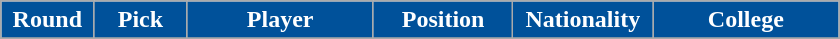<table class="wikitable sortable sortable">
<tr>
<th style="background:#00519a; color:white" width="10%">Round</th>
<th style="background:#00519a; color:white" width="10%">Pick</th>
<th style="background:#00519a; color:white" width="20%">Player</th>
<th style="background:#00519a; color:white" width="15%">Position</th>
<th style="background:#00519a; color:white" width="15%">Nationality</th>
<th style="background:#00519a; color:white" width="20%">College</th>
</tr>
<tr>
</tr>
</table>
